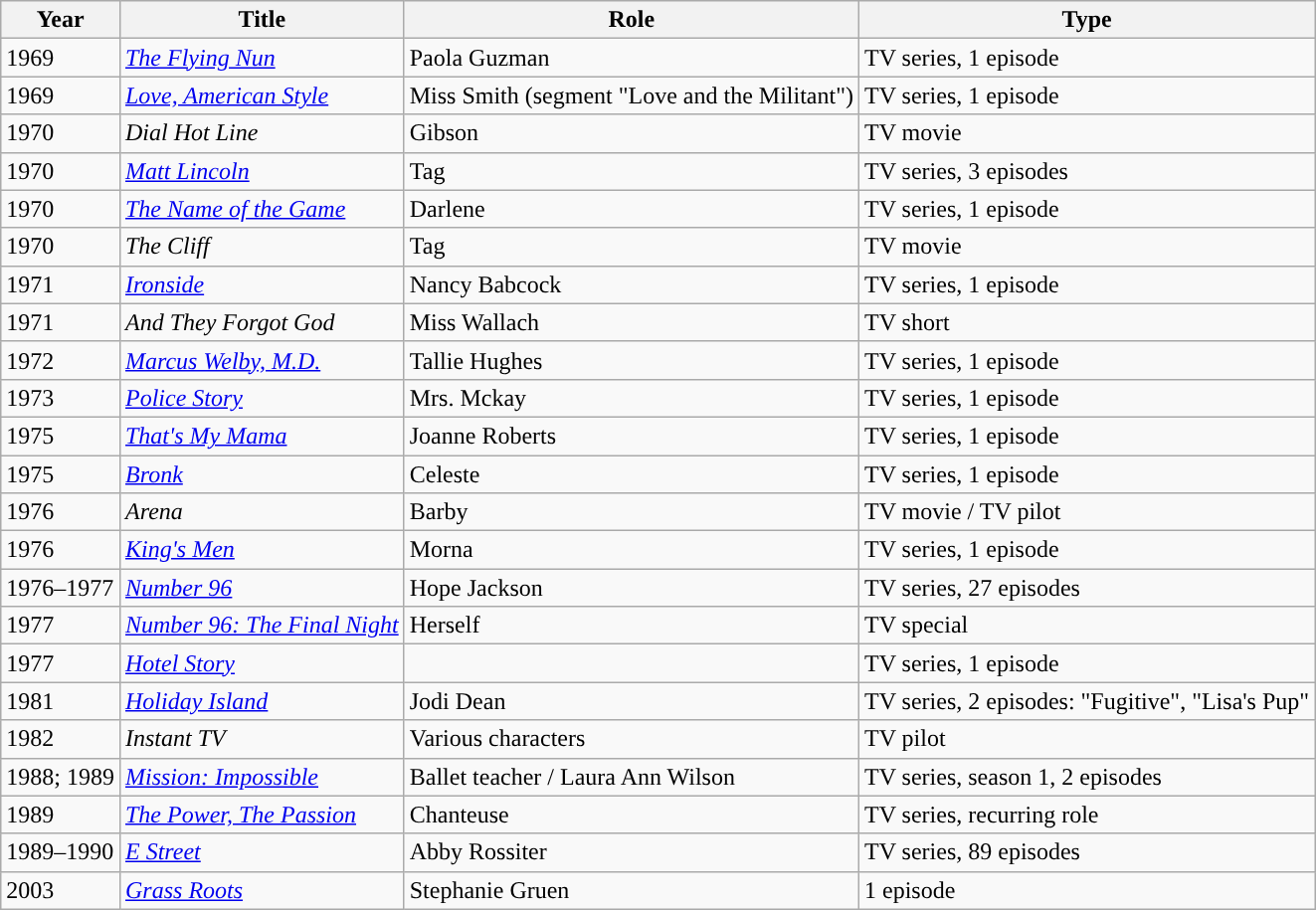<table class="wikitable">
<tr>
<th>Year</th>
<th>Title</th>
<th>Role</th>
<th>Type</th>
</tr>
<tr>
<td>1969</td>
<td><em><a href='#'>The Flying Nun</a></em></td>
<td>Paola Guzman</td>
<td>TV series, 1 episode</td>
</tr>
<tr>
<td>1969</td>
<td><em><a href='#'>Love, American Style</a></em></td>
<td>Miss Smith (segment "Love and the Militant")</td>
<td>TV series, 1 episode</td>
</tr>
<tr>
<td>1970</td>
<td><em>Dial Hot Line</em></td>
<td>Gibson</td>
<td>TV movie</td>
</tr>
<tr>
<td>1970</td>
<td><em><a href='#'>Matt Lincoln</a></em></td>
<td>Tag</td>
<td>TV series, 3 episodes</td>
</tr>
<tr>
<td>1970</td>
<td><em><a href='#'>The Name of the Game</a></em></td>
<td>Darlene</td>
<td>TV series, 1 episode</td>
</tr>
<tr>
<td>1970</td>
<td><em>The Cliff</em></td>
<td>Tag</td>
<td>TV movie</td>
</tr>
<tr>
<td>1971</td>
<td><em><a href='#'>Ironside</a></em></td>
<td>Nancy Babcock</td>
<td>TV series, 1 episode</td>
</tr>
<tr>
<td>1971</td>
<td><em>And They Forgot God</em></td>
<td>Miss Wallach</td>
<td>TV short</td>
</tr>
<tr>
<td>1972</td>
<td><em><a href='#'>Marcus Welby, M.D.</a></em></td>
<td>Tallie Hughes</td>
<td>TV series, 1 episode</td>
</tr>
<tr>
<td>1973</td>
<td><em><a href='#'>Police Story</a></em></td>
<td>Mrs. Mckay</td>
<td>TV series, 1 episode</td>
</tr>
<tr>
<td>1975</td>
<td><em><a href='#'>That's My Mama</a></em></td>
<td>Joanne Roberts</td>
<td>TV series, 1 episode</td>
</tr>
<tr>
<td>1975</td>
<td><em><a href='#'>Bronk</a></em></td>
<td>Celeste</td>
<td>TV series, 1 episode</td>
</tr>
<tr>
<td>1976</td>
<td><em>Arena</em></td>
<td>Barby</td>
<td>TV movie / TV pilot</td>
</tr>
<tr>
<td>1976</td>
<td><em><a href='#'>King's Men</a></em></td>
<td>Morna</td>
<td>TV series, 1 episode</td>
</tr>
<tr>
<td>1976–1977</td>
<td><em><a href='#'>Number 96</a></em></td>
<td>Hope Jackson</td>
<td>TV series, 27 episodes</td>
</tr>
<tr>
<td>1977</td>
<td><em><a href='#'>Number 96: The Final Night</a></em></td>
<td>Herself</td>
<td>TV special</td>
</tr>
<tr>
<td>1977</td>
<td><em><a href='#'>Hotel Story</a></em></td>
<td></td>
<td>TV series, 1 episode</td>
</tr>
<tr>
<td>1981</td>
<td><em><a href='#'>Holiday Island</a></em></td>
<td>Jodi Dean</td>
<td>TV series, 2 episodes: "Fugitive", "Lisa's Pup"</td>
</tr>
<tr>
<td>1982</td>
<td><em>Instant TV</em></td>
<td>Various characters</td>
<td>TV pilot</td>
</tr>
<tr>
<td>1988; 1989</td>
<td><em><a href='#'>Mission: Impossible</a></em></td>
<td>Ballet teacher / Laura Ann Wilson</td>
<td>TV series, season 1, 2 episodes</td>
</tr>
<tr>
<td>1989</td>
<td><em><a href='#'>The Power, The Passion</a></em></td>
<td>Chanteuse</td>
<td>TV series, recurring role</td>
</tr>
<tr>
<td>1989–1990</td>
<td><em><a href='#'>E Street</a></em></td>
<td>Abby Rossiter</td>
<td>TV series, 89 episodes</td>
</tr>
<tr>
<td>2003</td>
<td><em><a href='#'>Grass Roots</a></em></td>
<td>Stephanie Gruen</td>
<td>1 episode</td>
</tr>
</table>
